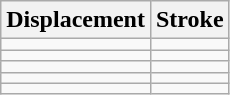<table class="wikitable floatright">
<tr>
<th>Displacement</th>
<th>Stroke</th>
</tr>
<tr>
<td></td>
<td></td>
</tr>
<tr>
<td></td>
<td></td>
</tr>
<tr>
<td></td>
<td></td>
</tr>
<tr>
<td></td>
<td></td>
</tr>
<tr>
<td></td>
<td></td>
</tr>
</table>
